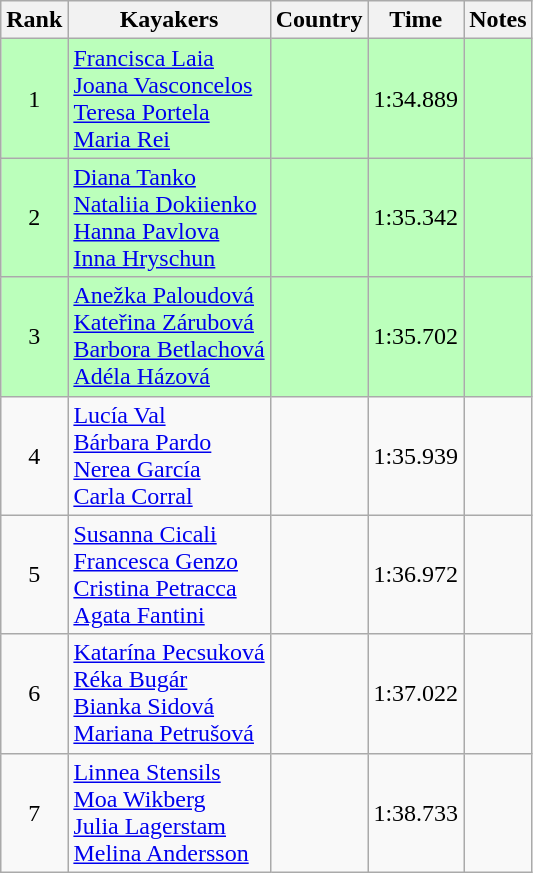<table class="wikitable" style="text-align:center">
<tr>
<th>Rank</th>
<th>Kayakers</th>
<th>Country</th>
<th>Time</th>
<th>Notes</th>
</tr>
<tr bgcolor=bbffbb>
<td>1</td>
<td align=left><a href='#'>Francisca Laia</a><br><a href='#'>Joana Vasconcelos</a><br><a href='#'>Teresa Portela</a><br><a href='#'>Maria Rei</a></td>
<td align=left></td>
<td>1:34.889</td>
<td></td>
</tr>
<tr bgcolor=bbffbb>
<td>2</td>
<td align=left><a href='#'>Diana Tanko</a><br><a href='#'>Nataliia Dokiienko</a><br><a href='#'>Hanna Pavlova</a><br><a href='#'>Inna Hryschun</a></td>
<td align=left></td>
<td>1:35.342</td>
<td></td>
</tr>
<tr bgcolor=bbffbb>
<td>3</td>
<td align=left><a href='#'>Anežka Paloudová</a><br><a href='#'>Kateřina Zárubová</a><br><a href='#'>Barbora Betlachová</a><br><a href='#'>Adéla Házová</a></td>
<td align=left></td>
<td>1:35.702</td>
<td></td>
</tr>
<tr>
<td>4</td>
<td align=left><a href='#'>Lucía Val</a><br><a href='#'>Bárbara Pardo</a><br><a href='#'>Nerea García</a><br><a href='#'>Carla Corral</a></td>
<td align=left></td>
<td>1:35.939</td>
<td></td>
</tr>
<tr>
<td>5</td>
<td align=left><a href='#'>Susanna Cicali</a><br><a href='#'>Francesca Genzo</a><br><a href='#'>Cristina Petracca</a><br><a href='#'>Agata Fantini</a></td>
<td align=left></td>
<td>1:36.972</td>
<td></td>
</tr>
<tr>
<td>6</td>
<td align=left><a href='#'>Katarína Pecsuková</a><br><a href='#'>Réka Bugár</a><br><a href='#'>Bianka Sidová</a><br><a href='#'>Mariana Petrušová</a></td>
<td align=left></td>
<td>1:37.022</td>
<td></td>
</tr>
<tr>
<td>7</td>
<td align=left><a href='#'>Linnea Stensils</a><br><a href='#'>Moa Wikberg</a><br><a href='#'>Julia Lagerstam</a><br><a href='#'>Melina Andersson</a></td>
<td align=left></td>
<td>1:38.733</td>
<td></td>
</tr>
</table>
